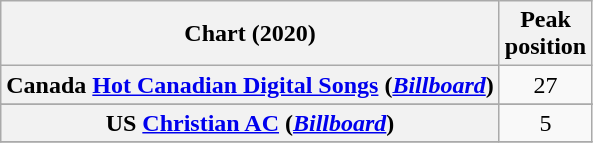<table class="wikitable sortable plainrowheaders" style="text-align:center">
<tr>
<th scope="col">Chart (2020)</th>
<th scope="col">Peak<br> position</th>
</tr>
<tr>
<th scope="row">Canada <a href='#'>Hot Canadian Digital Songs</a> (<em><a href='#'>Billboard</a></em>)</th>
<td>27</td>
</tr>
<tr>
</tr>
<tr>
</tr>
<tr>
</tr>
<tr>
<th scope="row">US <a href='#'>Christian AC</a> (<em><a href='#'>Billboard</a></em>)</th>
<td>5</td>
</tr>
<tr>
</tr>
</table>
